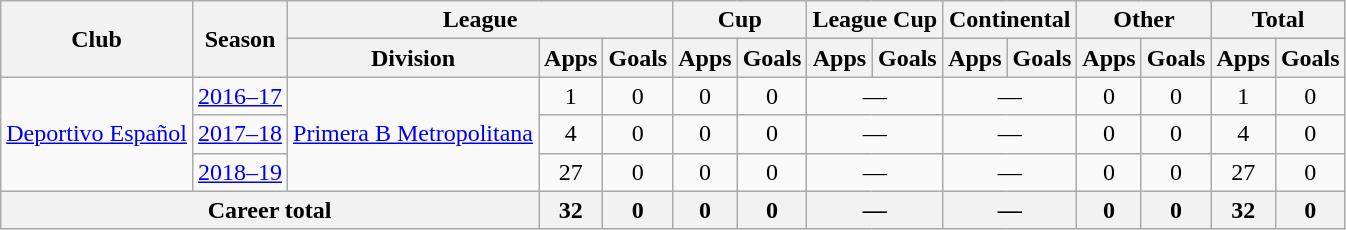<table class="wikitable" style="text-align:center">
<tr>
<th rowspan="2">Club</th>
<th rowspan="2">Season</th>
<th colspan="3">League</th>
<th colspan="2">Cup</th>
<th colspan="2">League Cup</th>
<th colspan="2">Continental</th>
<th colspan="2">Other</th>
<th colspan="2">Total</th>
</tr>
<tr>
<th>Division</th>
<th>Apps</th>
<th>Goals</th>
<th>Apps</th>
<th>Goals</th>
<th>Apps</th>
<th>Goals</th>
<th>Apps</th>
<th>Goals</th>
<th>Apps</th>
<th>Goals</th>
<th>Apps</th>
<th>Goals</th>
</tr>
<tr>
<td rowspan="3"><a href='#'>Deportivo Español</a></td>
<td><a href='#'>2016–17</a></td>
<td rowspan="3"><a href='#'>Primera B Metropolitana</a></td>
<td>1</td>
<td>0</td>
<td>0</td>
<td>0</td>
<td colspan="2">—</td>
<td colspan="2">—</td>
<td>0</td>
<td>0</td>
<td>1</td>
<td>0</td>
</tr>
<tr>
<td><a href='#'>2017–18</a></td>
<td>4</td>
<td>0</td>
<td>0</td>
<td>0</td>
<td colspan="2">—</td>
<td colspan="2">—</td>
<td>0</td>
<td>0</td>
<td>4</td>
<td>0</td>
</tr>
<tr>
<td><a href='#'>2018–19</a></td>
<td>27</td>
<td>0</td>
<td>0</td>
<td>0</td>
<td colspan="2">—</td>
<td colspan="2">—</td>
<td>0</td>
<td>0</td>
<td>27</td>
<td>0</td>
</tr>
<tr>
<th colspan="3">Career total</th>
<th>32</th>
<th>0</th>
<th>0</th>
<th>0</th>
<th colspan="2">—</th>
<th colspan="2">—</th>
<th>0</th>
<th>0</th>
<th>32</th>
<th>0</th>
</tr>
</table>
